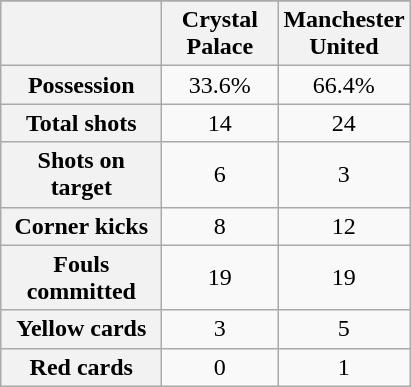<table class="wikitable plainrowheaders" style="text-align: center">
<tr>
</tr>
<tr>
<th scope=col width=100></th>
<th scope=col width=70>Crystal Palace</th>
<th scope=col width=70>Manchester United</th>
</tr>
<tr>
<th scope=row>Possession</th>
<td>33.6%</td>
<td>66.4%</td>
</tr>
<tr>
<th scope=row>Total shots</th>
<td>14</td>
<td>24</td>
</tr>
<tr>
<th scope=row>Shots on target</th>
<td>6</td>
<td>3</td>
</tr>
<tr>
<th scope=row>Corner kicks</th>
<td>8</td>
<td>12</td>
</tr>
<tr>
<th scope=row>Fouls committed</th>
<td>19</td>
<td>19</td>
</tr>
<tr>
<th scope=row>Yellow cards</th>
<td>3</td>
<td>5</td>
</tr>
<tr>
<th scope=row>Red cards</th>
<td>0</td>
<td>1</td>
</tr>
</table>
